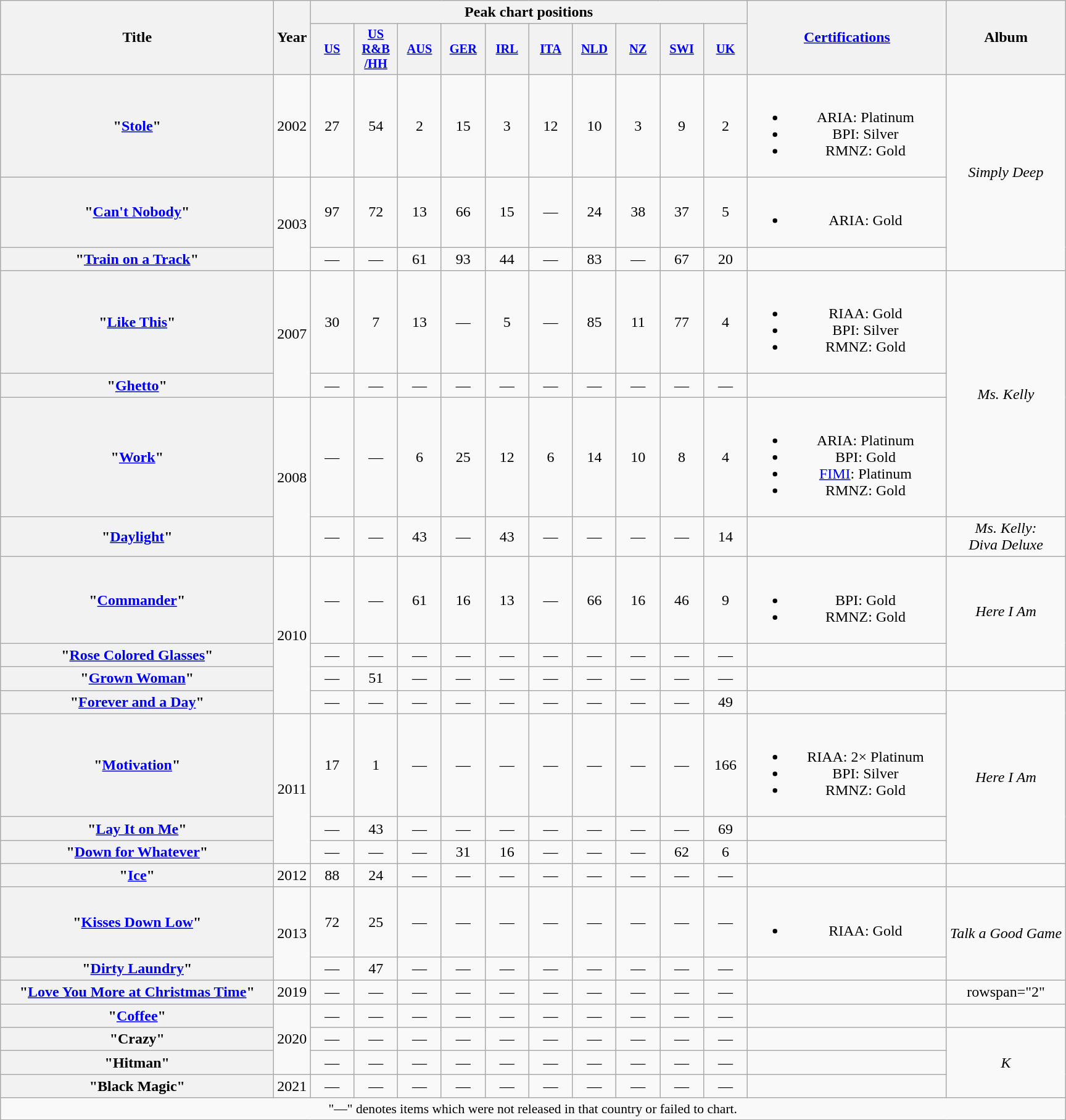<table class="wikitable plainrowheaders" style="text-align:center;" border="1">
<tr>
<th scope="col" rowspan="2" style="width:18em;">Title</th>
<th scope="col" rowspan="2">Year</th>
<th scope="col" colspan="10">Peak chart positions</th>
<th scope="col" rowspan="2" style="width:13em;"><a href='#'>Certifications</a></th>
<th scope="col" rowspan="2">Album</th>
</tr>
<tr>
<th scope="col" style="width:3em;font-size:85%;"><a href='#'>US</a><br></th>
<th scope="col" style="width:3em;font-size:85%;"><a href='#'>US R&B /HH</a><br></th>
<th scope="col" style="width:3em;font-size:85%;"><a href='#'>AUS</a><br></th>
<th scope="col" style="width:3em;font-size:85%;"><a href='#'>GER</a><br></th>
<th scope="col" style="width:3em;font-size:85%;"><a href='#'>IRL</a><br></th>
<th scope="col" style="width:3em;font-size:85%;"><a href='#'>ITA</a><br></th>
<th scope="col" style="width:3em;font-size:85%;"><a href='#'>NLD</a><br></th>
<th scope="col" style="width:3em;font-size:85%;"><a href='#'>NZ</a><br></th>
<th scope="col" style="width:3em;font-size:85%;"><a href='#'>SWI</a><br></th>
<th scope="col" style="width:3em;font-size:85%;"><a href='#'>UK</a><br></th>
</tr>
<tr>
<th scope="row">"<a href='#'>Stole</a>"</th>
<td>2002</td>
<td>27</td>
<td>54</td>
<td>2</td>
<td>15</td>
<td>3</td>
<td>12</td>
<td>10</td>
<td>3</td>
<td>9</td>
<td>2</td>
<td><br><ul><li>ARIA: Platinum</li><li>BPI: Silver</li><li>RMNZ: Gold</li></ul></td>
<td rowspan="3"><em>Simply Deep</em></td>
</tr>
<tr>
<th scope="row">"<a href='#'>Can't Nobody</a>"</th>
<td rowspan="2">2003</td>
<td>97</td>
<td>72</td>
<td>13</td>
<td>66</td>
<td>15</td>
<td>—</td>
<td>24</td>
<td>38</td>
<td>37</td>
<td>5</td>
<td><br><ul><li>ARIA: Gold</li></ul></td>
</tr>
<tr>
<th scope="row">"<a href='#'>Train on a Track</a>"</th>
<td>—</td>
<td>—</td>
<td>61</td>
<td>93</td>
<td>44</td>
<td>—</td>
<td>83</td>
<td>—</td>
<td>67</td>
<td>20</td>
<td></td>
</tr>
<tr>
<th scope="row">"<a href='#'>Like This</a>" <br></th>
<td rowspan="2">2007</td>
<td>30</td>
<td>7</td>
<td>13</td>
<td>—</td>
<td>5</td>
<td>—</td>
<td>85</td>
<td>11</td>
<td>77</td>
<td>4</td>
<td><br><ul><li>RIAA: Gold</li><li>BPI: Silver</li><li>RMNZ: Gold</li></ul></td>
<td rowspan="3"><em>Ms. Kelly</em></td>
</tr>
<tr>
<th scope="row">"<a href='#'>Ghetto</a>"<br></th>
<td>—</td>
<td>—</td>
<td>—</td>
<td>—</td>
<td>—</td>
<td>—</td>
<td>—</td>
<td>—</td>
<td>—</td>
<td>—</td>
<td></td>
</tr>
<tr>
<th scope="row">"<a href='#'>Work</a>"<br></th>
<td rowspan="2">2008</td>
<td>—</td>
<td>—</td>
<td>6</td>
<td>25</td>
<td>12</td>
<td>6</td>
<td>14</td>
<td>10</td>
<td>8</td>
<td>4</td>
<td><br><ul><li>ARIA: Platinum</li><li>BPI: Gold</li><li><a href='#'>FIMI</a>: Platinum</li><li>RMNZ: Gold</li></ul></td>
</tr>
<tr>
<th scope="row">"<a href='#'>Daylight</a>"<br></th>
<td>—</td>
<td>—</td>
<td>43</td>
<td>—</td>
<td>43</td>
<td>—</td>
<td>—</td>
<td>—</td>
<td>—</td>
<td>14</td>
<td></td>
<td rowspan="1"><em>Ms. Kelly:<br>Diva Deluxe</em></td>
</tr>
<tr>
<th scope="row">"<a href='#'>Commander</a>" <br></th>
<td rowspan="4">2010</td>
<td>—</td>
<td>—</td>
<td>61</td>
<td>16</td>
<td>13</td>
<td>—</td>
<td>66</td>
<td>16</td>
<td>46</td>
<td>9</td>
<td><br><ul><li>BPI: Gold</li><li>RMNZ: Gold</li></ul></td>
<td rowspan="2"><em>Here I Am</em></td>
</tr>
<tr>
<th scope="row">"<a href='#'>Rose Colored Glasses</a>"</th>
<td>—</td>
<td>—</td>
<td>—</td>
<td>—</td>
<td>—</td>
<td>—</td>
<td>—</td>
<td>—</td>
<td>—</td>
<td>—</td>
<td></td>
</tr>
<tr>
<th scope="row">"<a href='#'>Grown Woman</a>"</th>
<td>—</td>
<td>51</td>
<td>—</td>
<td>—</td>
<td>—</td>
<td>—</td>
<td>—</td>
<td>—</td>
<td>—</td>
<td>—</td>
<td></td>
<td></td>
</tr>
<tr>
<th scope="row">"<a href='#'>Forever and a Day</a>"</th>
<td>—</td>
<td>—</td>
<td>—</td>
<td>—</td>
<td>—</td>
<td>—</td>
<td>—</td>
<td>—</td>
<td>—</td>
<td>49</td>
<td></td>
<td rowspan="4"><em>Here I Am</em></td>
</tr>
<tr>
<th scope="row">"<a href='#'>Motivation</a>"<br></th>
<td rowspan="3">2011</td>
<td>17</td>
<td>1</td>
<td>—</td>
<td>—</td>
<td>—</td>
<td>—</td>
<td>—</td>
<td>—</td>
<td>—</td>
<td>166</td>
<td><br><ul><li>RIAA: 2× Platinum</li><li>BPI: Silver</li><li>RMNZ: Gold</li></ul></td>
</tr>
<tr>
<th scope="row">"<a href='#'>Lay It on Me</a>"<br></th>
<td>—</td>
<td>43</td>
<td>—</td>
<td>—</td>
<td>—</td>
<td>—</td>
<td>—</td>
<td>—</td>
<td>—</td>
<td>69</td>
<td></td>
</tr>
<tr>
<th scope="row">"<a href='#'>Down for Whatever</a>"<br></th>
<td>—</td>
<td>—</td>
<td>—</td>
<td>31</td>
<td>16</td>
<td>—</td>
<td>—</td>
<td>—</td>
<td>62</td>
<td>6</td>
<td></td>
</tr>
<tr>
<th scope="row">"<a href='#'>Ice</a>"<br></th>
<td>2012</td>
<td>88</td>
<td>24</td>
<td>—</td>
<td>—</td>
<td>—</td>
<td>—</td>
<td>—</td>
<td>—</td>
<td>—</td>
<td>—</td>
<td></td>
<td></td>
</tr>
<tr>
<th scope="row">"<a href='#'>Kisses Down Low</a>"</th>
<td rowspan="2">2013</td>
<td>72</td>
<td>25</td>
<td>—</td>
<td>—</td>
<td>—</td>
<td>—</td>
<td>—</td>
<td>—</td>
<td>—</td>
<td>—</td>
<td><br><ul><li>RIAA: Gold</li></ul></td>
<td rowspan="2"><em>Talk a Good Game</em></td>
</tr>
<tr>
<th scope="row">"<a href='#'>Dirty Laundry</a>"</th>
<td>—</td>
<td>47</td>
<td>—</td>
<td>—</td>
<td>—</td>
<td>—</td>
<td>—</td>
<td>—</td>
<td>—</td>
<td>—</td>
<td></td>
</tr>
<tr>
<th scope="row">"<a href='#'>Love You More at Christmas Time</a>"</th>
<td>2019</td>
<td>—</td>
<td>—</td>
<td>—</td>
<td>—</td>
<td>—</td>
<td>—</td>
<td>—</td>
<td>—</td>
<td>—</td>
<td>—</td>
<td></td>
<td>rowspan="2" </td>
</tr>
<tr>
<th scope="row">"<a href='#'>Coffee</a>"</th>
<td rowspan="3">2020</td>
<td>—</td>
<td>—</td>
<td>—</td>
<td>—</td>
<td>—</td>
<td>—</td>
<td>—</td>
<td>—</td>
<td>—</td>
<td>—</td>
<td></td>
</tr>
<tr>
<th scope="row">"Crazy"</th>
<td>—</td>
<td>—</td>
<td>—</td>
<td>—</td>
<td>—</td>
<td>—</td>
<td>—</td>
<td>—</td>
<td>—</td>
<td>—</td>
<td></td>
<td rowspan="3"><em>K</em></td>
</tr>
<tr>
<th scope="row">"Hitman"</th>
<td>—</td>
<td>—</td>
<td>—</td>
<td>—</td>
<td>—</td>
<td>—</td>
<td>—</td>
<td>—</td>
<td>—</td>
<td>—</td>
<td></td>
</tr>
<tr>
<th scope="row">"Black Magic"</th>
<td>2021</td>
<td>—</td>
<td>—</td>
<td>—</td>
<td>—</td>
<td>—</td>
<td>—</td>
<td>—</td>
<td>—</td>
<td>—</td>
<td>—</td>
<td></td>
</tr>
<tr>
<td colspan="14" style="font-size:90%;">"—" denotes items which were not released in that country or failed to chart.</td>
</tr>
</table>
